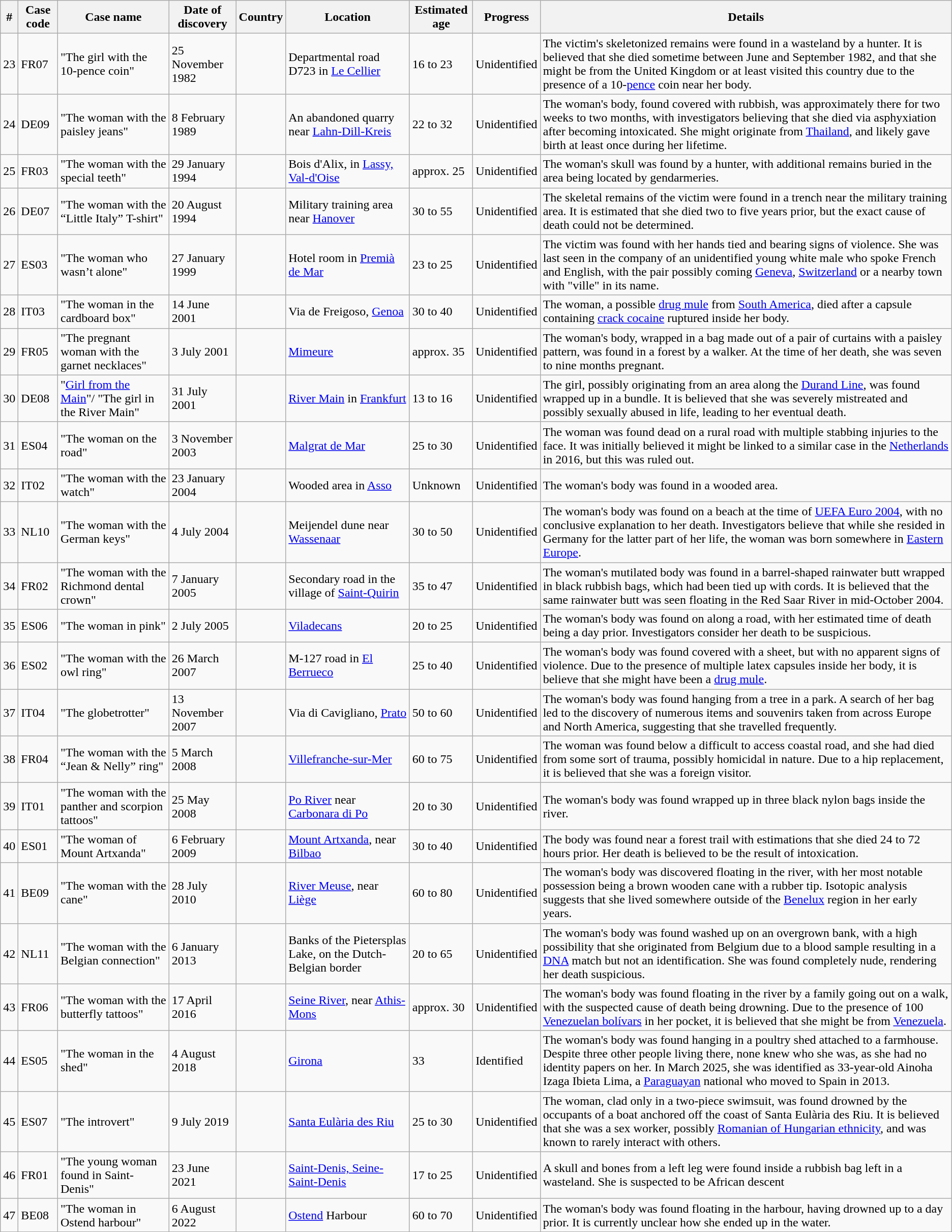<table class="wikitable sortable">
<tr>
<th>#</th>
<th>Case code</th>
<th>Case name</th>
<th>Date of discovery</th>
<th>Country</th>
<th>Location</th>
<th>Estimated age</th>
<th>Progress</th>
<th>Details</th>
</tr>
<tr>
<td>23</td>
<td>FR07</td>
<td>"The girl with the 10-pence coin"</td>
<td>25 November 1982</td>
<td></td>
<td>Departmental road D723 in <a href='#'>Le Cellier</a></td>
<td>16 to 23</td>
<td>Unidentified</td>
<td>The victim's skeletonized remains were found in a wasteland by a hunter. It is believed that she died sometime between June and September 1982, and that she might be from the United Kingdom or at least visited this country due to the presence of a 10-<a href='#'>pence</a> coin near her body.</td>
</tr>
<tr>
<td>24</td>
<td>DE09</td>
<td>"The woman with the paisley jeans"</td>
<td>8 February 1989</td>
<td></td>
<td>An abandoned quarry near <a href='#'>Lahn-Dill-Kreis</a></td>
<td>22 to 32</td>
<td>Unidentified</td>
<td>The woman's body, found covered with rubbish, was approximately there for two weeks to two months, with investigators believing that she died via asphyxiation after becoming intoxicated. She might originate from <a href='#'>Thailand</a>, and likely gave birth at least once during her lifetime.</td>
</tr>
<tr>
<td>25</td>
<td>FR03</td>
<td>"The woman with the special teeth"</td>
<td>29 January 1994</td>
<td></td>
<td>Bois d'Alix, in <a href='#'>Lassy, Val-d'Oise</a></td>
<td>approx. 25</td>
<td>Unidentified</td>
<td>The woman's skull was found by a hunter, with additional remains buried in the area being located by gendarmeries.</td>
</tr>
<tr>
<td>26</td>
<td>DE07</td>
<td>"The woman with the “Little Italy” T-shirt"</td>
<td>20 August 1994</td>
<td></td>
<td>Military training area near <a href='#'>Hanover</a></td>
<td>30 to 55</td>
<td>Unidentified</td>
<td>The skeletal remains of the victim were found in a trench near the military training area. It is estimated that she died two to five years prior, but the exact cause of death could not be determined.</td>
</tr>
<tr>
<td>27</td>
<td>ES03</td>
<td>"The woman who wasn’t alone"</td>
<td>27 January 1999</td>
<td></td>
<td>Hotel room in <a href='#'>Premià de Mar</a></td>
<td>23 to 25</td>
<td>Unidentified</td>
<td>The victim was found with her hands tied and bearing signs of violence. She was last seen in the company of an unidentified young white male who spoke French and English, with the pair possibly coming <a href='#'>Geneva</a>, <a href='#'>Switzerland</a> or a nearby town with "ville" in its name.</td>
</tr>
<tr>
<td>28</td>
<td>IT03</td>
<td>"The woman in the cardboard box"</td>
<td>14 June 2001</td>
<td></td>
<td>Via de Freigoso, <a href='#'>Genoa</a></td>
<td>30 to 40</td>
<td>Unidentified</td>
<td>The woman, a possible <a href='#'>drug mule</a> from <a href='#'>South America</a>, died after a capsule containing <a href='#'>crack cocaine</a> ruptured inside her body.</td>
</tr>
<tr>
<td>29</td>
<td>FR05</td>
<td>"The pregnant woman with the garnet necklaces"</td>
<td>3 July 2001</td>
<td></td>
<td><a href='#'>Mimeure</a></td>
<td>approx. 35</td>
<td>Unidentified</td>
<td>The woman's body, wrapped in a bag made out of a pair of curtains with a paisley pattern, was found in a forest by a walker. At the time of her death, she was seven to nine months pregnant.</td>
</tr>
<tr>
<td>30</td>
<td>DE08</td>
<td>"<a href='#'>Girl from the Main</a>"/ "The girl in the River Main"</td>
<td>31 July 2001</td>
<td></td>
<td><a href='#'>River Main</a> in <a href='#'>Frankfurt</a></td>
<td>13 to 16</td>
<td>Unidentified</td>
<td>The girl, possibly originating from an area along the <a href='#'>Durand Line</a>, was found wrapped up in a bundle. It is believed that she was severely mistreated and possibly sexually abused in life, leading to her eventual death.</td>
</tr>
<tr>
<td>31</td>
<td>ES04</td>
<td>"The woman on the road"</td>
<td>3 November 2003</td>
<td></td>
<td><a href='#'>Malgrat de Mar</a></td>
<td>25 to 30</td>
<td>Unidentified</td>
<td>The woman was found dead on a rural road with multiple stabbing injuries to the face. It was initially believed it might be linked to a similar case in the <a href='#'>Netherlands</a> in 2016, but this was ruled out.</td>
</tr>
<tr>
<td>32</td>
<td>IT02</td>
<td>"The woman with the watch"</td>
<td>23 January 2004</td>
<td></td>
<td>Wooded area in <a href='#'>Asso</a></td>
<td>Unknown</td>
<td>Unidentified</td>
<td>The woman's body was found in a wooded area.</td>
</tr>
<tr>
<td>33</td>
<td>NL10</td>
<td>"The woman with the German keys"</td>
<td>4 July 2004</td>
<td></td>
<td>Meijendel dune near <a href='#'>Wassenaar</a></td>
<td>30 to 50</td>
<td>Unidentified</td>
<td>The woman's body was found on a beach at the time of <a href='#'>UEFA Euro 2004</a>, with no conclusive explanation to her death. Investigators believe that while she resided in Germany for the latter part of her life, the woman was born somewhere in <a href='#'>Eastern Europe</a>.</td>
</tr>
<tr>
<td>34</td>
<td>FR02</td>
<td>"The woman with the Richmond dental crown"</td>
<td>7 January 2005</td>
<td></td>
<td>Secondary road in the village of <a href='#'>Saint-Quirin</a></td>
<td>35 to 47</td>
<td>Unidentified</td>
<td>The woman's mutilated body was found in a barrel-shaped rainwater butt wrapped in black rubbish bags, which had been tied up with cords. It is believed that the same rainwater butt was seen floating in the Red Saar River in mid-October 2004.</td>
</tr>
<tr>
<td>35</td>
<td>ES06</td>
<td>"The woman in pink"</td>
<td>2 July 2005</td>
<td></td>
<td><a href='#'>Viladecans</a></td>
<td>20 to 25</td>
<td>Unidentified</td>
<td>The woman's body was found on along a road, with her estimated time of death being a day prior. Investigators consider her death to be suspicious.</td>
</tr>
<tr>
<td>36</td>
<td>ES02</td>
<td>"The woman with the owl ring"</td>
<td>26 March 2007</td>
<td></td>
<td>M-127 road in <a href='#'>El Berrueco</a></td>
<td>25 to 40</td>
<td>Unidentified</td>
<td>The woman's body was found covered with a sheet, but with no apparent signs of violence. Due to the presence of multiple latex capsules inside her body, it is believe that she might have been a <a href='#'>drug mule</a>.</td>
</tr>
<tr>
<td>37</td>
<td>IT04</td>
<td>"The globetrotter"</td>
<td>13 November 2007</td>
<td></td>
<td>Via di Cavigliano, <a href='#'>Prato</a></td>
<td>50 to 60</td>
<td>Unidentified</td>
<td>The woman's body was found hanging from a tree in a park. A search of her bag led to the discovery of numerous items and souvenirs taken from across Europe and North America, suggesting that she travelled frequently.</td>
</tr>
<tr>
<td>38</td>
<td>FR04</td>
<td>"The woman with the “Jean & Nelly” ring"</td>
<td>5 March 2008</td>
<td></td>
<td><a href='#'>Villefranche-sur-Mer</a></td>
<td>60 to 75</td>
<td>Unidentified</td>
<td>The woman was found below a difficult to access coastal road, and she had died from some sort of trauma, possibly homicidal in nature. Due to a hip replacement, it is believed that she was a foreign visitor.</td>
</tr>
<tr>
<td>39</td>
<td>IT01</td>
<td>"The woman with the panther and scorpion tattoos"</td>
<td>25 May 2008</td>
<td></td>
<td><a href='#'>Po River</a> near <a href='#'>Carbonara di Po</a></td>
<td>20 to 30</td>
<td>Unidentified</td>
<td>The woman's body was found wrapped up in three black nylon bags inside the river.</td>
</tr>
<tr>
<td>40</td>
<td>ES01</td>
<td>"The woman of Mount Artxanda"</td>
<td>6 February 2009</td>
<td></td>
<td><a href='#'>Mount Artxanda</a>, near <a href='#'>Bilbao</a></td>
<td>30 to 40</td>
<td>Unidentified</td>
<td>The body was found near a forest trail with estimations that she died 24 to 72 hours prior. Her death is believed to be the result of intoxication.</td>
</tr>
<tr>
<td>41</td>
<td>BE09</td>
<td>"The woman with the cane"</td>
<td>28 July 2010</td>
<td></td>
<td><a href='#'>River Meuse</a>, near <a href='#'>Liège</a></td>
<td>60 to 80</td>
<td>Unidentified</td>
<td>The woman's body was discovered floating in the river, with her most notable possession being a brown wooden cane with a rubber tip. Isotopic analysis suggests that she lived somewhere outside of the <a href='#'>Benelux</a> region in her early years.</td>
</tr>
<tr>
<td>42</td>
<td>NL11</td>
<td>"The woman with the Belgian connection"</td>
<td>6 January 2013</td>
<td></td>
<td>Banks of the Pietersplas Lake, on the Dutch-Belgian border</td>
<td>20 to 65</td>
<td>Unidentified</td>
<td>The woman's body was found washed up on an overgrown bank, with a high possibility that she originated from Belgium due to a blood sample resulting in a <a href='#'>DNA</a> match but not an identification. She was found completely nude, rendering her death suspicious.</td>
</tr>
<tr>
<td>43</td>
<td>FR06</td>
<td>"The woman with the butterfly tattoos"</td>
<td>17 April 2016</td>
<td></td>
<td><a href='#'>Seine River</a>, near <a href='#'>Athis-Mons</a></td>
<td>approx. 30</td>
<td>Unidentified</td>
<td>The woman's body was found floating in the river by a family going out on a walk, with the suspected cause of death being drowning. Due to the presence of 100 <a href='#'>Venezuelan bolívars</a> in her pocket, it is believed that she might be from <a href='#'>Venezuela</a>.</td>
</tr>
<tr>
<td>44</td>
<td>ES05</td>
<td>"The woman in the shed"</td>
<td>4 August 2018</td>
<td></td>
<td><a href='#'>Girona</a></td>
<td>33</td>
<td>Identified</td>
<td>The woman's body was found hanging in a poultry shed attached to a farmhouse. Despite three other people living there, none knew who she was, as she had no identity papers on her. In March 2025, she was identified as 33-year-old Ainoha Izaga Ibieta Lima, a <a href='#'>Paraguayan</a> national who moved to Spain in 2013.</td>
</tr>
<tr>
<td>45</td>
<td>ES07</td>
<td>"The introvert"</td>
<td>9 July 2019</td>
<td></td>
<td><a href='#'>Santa Eulària des Riu</a></td>
<td>25 to 30</td>
<td>Unidentified</td>
<td>The woman, clad only in a two-piece swimsuit, was found drowned by the occupants of a boat anchored off the coast of Santa Eulària des Riu. It is believed that she was a sex worker, possibly <a href='#'>Romanian of Hungarian ethnicity</a>, and was known to rarely interact with others.</td>
</tr>
<tr>
<td>46</td>
<td>FR01</td>
<td>"The young woman found in Saint-Denis"</td>
<td>23 June 2021</td>
<td></td>
<td><a href='#'>Saint-Denis, Seine-Saint-Denis</a></td>
<td>17 to 25</td>
<td>Unidentified</td>
<td>A skull and bones from a left leg were found inside a rubbish bag left in a wasteland. She is suspected to be African descent</td>
</tr>
<tr>
<td>47</td>
<td>BE08</td>
<td>"The woman in Ostend harbour"</td>
<td>6 August 2022</td>
<td></td>
<td><a href='#'>Ostend</a> Harbour</td>
<td>60 to 70</td>
<td>Unidentified</td>
<td>The woman's body was found floating in the harbour, having drowned up to a day prior. It is currently unclear how she ended up in the water.</td>
</tr>
</table>
